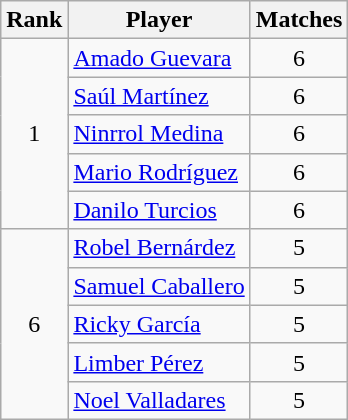<table class="wikitable" style="text-align: left;">
<tr>
<th>Rank</th>
<th>Player</th>
<th>Matches</th>
</tr>
<tr>
<td rowspan=5 align=center>1</td>
<td><a href='#'>Amado Guevara</a></td>
<td align=center>6</td>
</tr>
<tr>
<td><a href='#'>Saúl Martínez</a></td>
<td align=center>6</td>
</tr>
<tr>
<td><a href='#'>Ninrrol Medina</a></td>
<td align=center>6</td>
</tr>
<tr>
<td><a href='#'>Mario Rodríguez</a></td>
<td align=center>6</td>
</tr>
<tr>
<td><a href='#'>Danilo Turcios</a></td>
<td align=center>6</td>
</tr>
<tr>
<td rowspan=5 align=center>6</td>
<td><a href='#'>Robel Bernárdez</a></td>
<td align=center>5</td>
</tr>
<tr>
<td><a href='#'>Samuel Caballero</a></td>
<td align=center>5</td>
</tr>
<tr>
<td><a href='#'>Ricky García</a></td>
<td align=center>5</td>
</tr>
<tr>
<td><a href='#'>Limber Pérez</a></td>
<td align=center>5</td>
</tr>
<tr>
<td><a href='#'>Noel Valladares</a></td>
<td align=center>5</td>
</tr>
</table>
